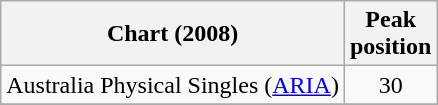<table class="wikitable sortable">
<tr>
<th align="left">Chart (2008)</th>
<th align="left">Peak<br>position</th>
</tr>
<tr>
<td>Australia Physical Singles (<a href='#'>ARIA</a>)</td>
<td align="center">30</td>
</tr>
<tr>
</tr>
<tr>
</tr>
<tr>
</tr>
<tr>
</tr>
</table>
